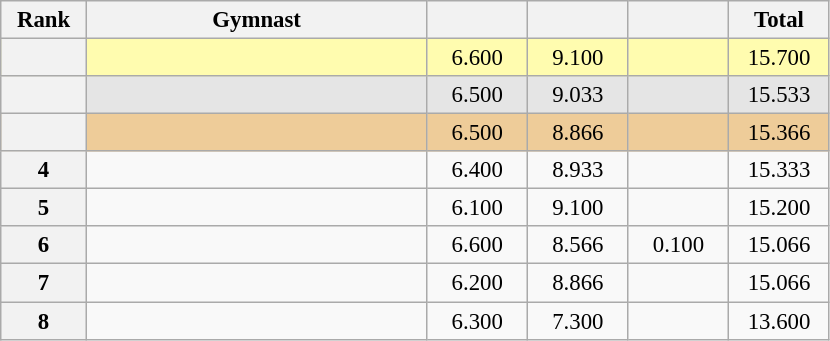<table class="wikitable sortable" style="text-align:center; font-size:95%">
<tr>
<th scope="col" style="width:50px;">Rank</th>
<th scope="col" style="width:220px;">Gymnast</th>
<th scope="col" style="width:60px;"></th>
<th scope="col" style="width:60px;"></th>
<th scope="col" style="width:60px;"></th>
<th scope="col" style="width:60px;">Total</th>
</tr>
<tr style="background:#fffcaf;">
<th scope=row style="text-align:center"></th>
<td style="text-align:left;"></td>
<td>6.600</td>
<td>9.100</td>
<td></td>
<td>15.700</td>
</tr>
<tr style="background:#e5e5e5;">
<th scope=row style="text-align:center"></th>
<td style="text-align:left;"></td>
<td>6.500</td>
<td>9.033</td>
<td></td>
<td>15.533</td>
</tr>
<tr style="background:#ec9;">
<th scope=row style="text-align:center"></th>
<td style="text-align:left;"></td>
<td>6.500</td>
<td>8.866</td>
<td></td>
<td>15.366</td>
</tr>
<tr>
<th scope=row style="text-align:center">4</th>
<td style="text-align:left;"></td>
<td>6.400</td>
<td>8.933</td>
<td></td>
<td>15.333</td>
</tr>
<tr>
<th scope=row style="text-align:center">5</th>
<td style="text-align:left;"></td>
<td>6.100</td>
<td>9.100</td>
<td></td>
<td>15.200</td>
</tr>
<tr>
<th scope=row style="text-align:center">6</th>
<td style="text-align:left;"></td>
<td>6.600</td>
<td>8.566</td>
<td>0.100</td>
<td>15.066</td>
</tr>
<tr>
<th scope=row style="text-align:center">7</th>
<td style="text-align:left;"></td>
<td>6.200</td>
<td>8.866</td>
<td></td>
<td>15.066</td>
</tr>
<tr>
<th scope=row style="text-align:center">8</th>
<td style="text-align:left;"></td>
<td>6.300</td>
<td>7.300</td>
<td></td>
<td>13.600</td>
</tr>
</table>
